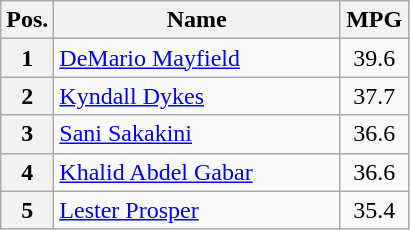<table class=wikitable style="text-align:center;">
<tr>
<th width="13%">Pos.</th>
<th width="70%">Name</th>
<th width="17%">MPG</th>
</tr>
<tr>
<th>1</th>
<td align=left> <a href='#'>DeMario Mayfield</a></td>
<td>39.6</td>
</tr>
<tr>
<th>2</th>
<td align=left> <a href='#'>Kyndall Dykes</a></td>
<td>37.7</td>
</tr>
<tr>
<th>3</th>
<td align=left> <a href='#'>Sani Sakakini</a></td>
<td>36.6</td>
</tr>
<tr>
<th>4</th>
<td align=left> <a href='#'>Khalid Abdel Gabar</a></td>
<td>36.6</td>
</tr>
<tr>
<th>5</th>
<td align=left> <a href='#'>Lester Prosper</a></td>
<td>35.4</td>
</tr>
</table>
